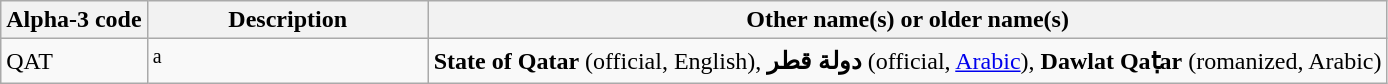<table class="wikitable">
<tr>
<th>Alpha-3 code</th>
<th width=180px>Description</th>
<th>Other name(s) or older name(s)</th>
</tr>
<tr>
<td>QAT</td>
<td>  <sup>a</sup></td>
<td><strong>State of Qatar</strong> (official, English), <strong>دولة قطر</strong> (official, <a href='#'>Arabic</a>), <strong>Dawlat Qaṭar</strong> (romanized, Arabic)</td>
</tr>
</table>
